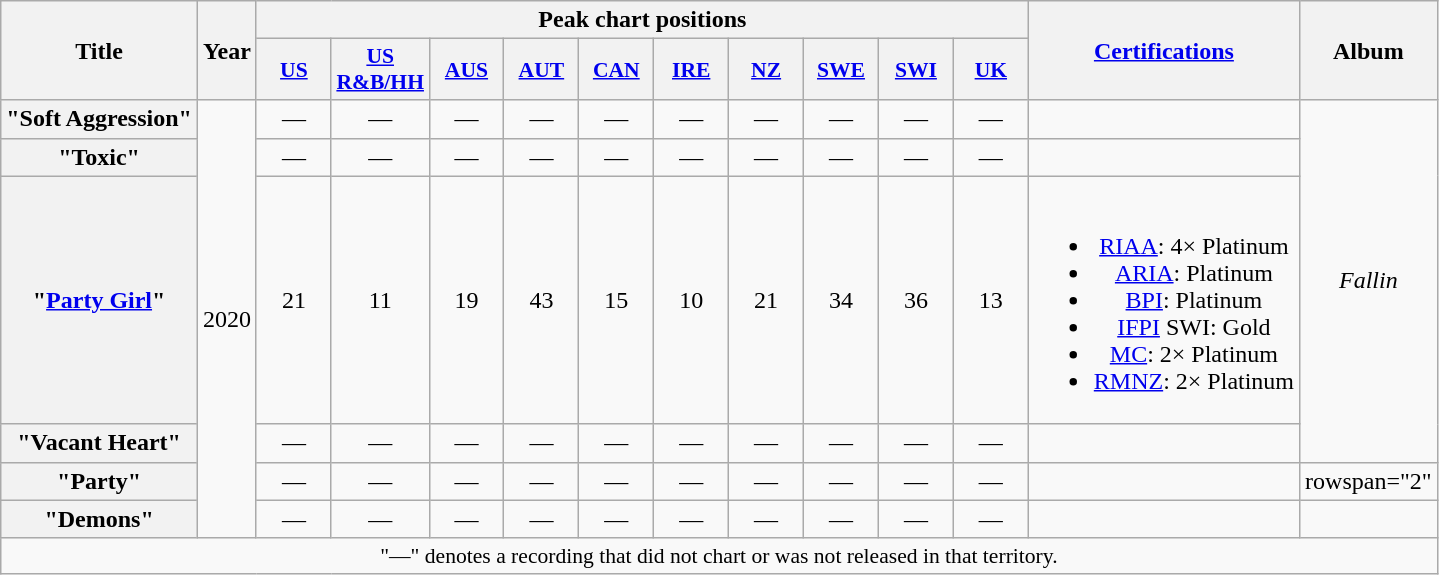<table class="wikitable plainrowheaders" style="text-align:center;">
<tr>
<th rowspan="2">Title</th>
<th rowspan="2">Year</th>
<th colspan="10">Peak chart positions</th>
<th rowspan="2"><a href='#'>Certifications</a></th>
<th rowspan="2">Album</th>
</tr>
<tr>
<th scope="col" style="width:3em;font-size:90%;"><a href='#'>US</a><br></th>
<th scope="col" style="width:3em;font-size:90%;"><a href='#'>US</a><br><a href='#'>R&B/HH</a><br></th>
<th scope="col" style="width:3em;font-size:90%;"><a href='#'>AUS</a><br></th>
<th scope="col" style="width:3em;font-size:90%;"><a href='#'>AUT</a><br></th>
<th scope="col" style="width:3em;font-size:90%;"><a href='#'>CAN</a><br></th>
<th scope="col" style="width:3em;font-size:90%;"><a href='#'>IRE</a><br></th>
<th scope="col" style="width:3em;font-size:90%;"><a href='#'>NZ</a><br></th>
<th scope="col" style="width:3em;font-size:90%;"><a href='#'>SWE</a><br></th>
<th scope="col" style="width:3em;font-size:90%;"><a href='#'>SWI</a><br></th>
<th scope="col" style="width:3em;font-size:90%;"><a href='#'>UK</a><br></th>
</tr>
<tr>
<th scope="row">"Soft Aggression"</th>
<td rowspan="6">2020</td>
<td>—</td>
<td>—</td>
<td>—</td>
<td>—</td>
<td>—</td>
<td>—</td>
<td>—</td>
<td>—</td>
<td>—</td>
<td>—</td>
<td></td>
<td rowspan="4"><em>Fallin<strong></td>
</tr>
<tr>
<th scope="row">"Toxic"</th>
<td>—</td>
<td>—</td>
<td>—</td>
<td>—</td>
<td>—</td>
<td>—</td>
<td>—</td>
<td>—</td>
<td>—</td>
<td>—</td>
<td></td>
</tr>
<tr>
<th scope="row">"<a href='#'>Party Girl</a>"<br></th>
<td>21</td>
<td>11</td>
<td>19</td>
<td>43</td>
<td>15</td>
<td>10</td>
<td>21</td>
<td>34</td>
<td>36</td>
<td>13</td>
<td><br><ul><li><a href='#'>RIAA</a>: 4× Platinum</li><li><a href='#'>ARIA</a>: Platinum</li><li><a href='#'>BPI</a>: Platinum</li><li><a href='#'>IFPI</a> SWI: Gold</li><li><a href='#'>MC</a>: 2× Platinum</li><li><a href='#'>RMNZ</a>: 2× Platinum</li></ul></td>
</tr>
<tr>
<th scope="row">"Vacant Heart"<br></th>
<td>—</td>
<td>—</td>
<td>—</td>
<td>—</td>
<td>—</td>
<td>—</td>
<td>—</td>
<td>—</td>
<td>—</td>
<td>—</td>
<td></td>
</tr>
<tr>
<th scope="row">"Party"<br></th>
<td>—</td>
<td>—</td>
<td>—</td>
<td>—</td>
<td>—</td>
<td>—</td>
<td>—</td>
<td>—</td>
<td>—</td>
<td>—</td>
<td></td>
<td>rowspan="2" </td>
</tr>
<tr>
<th scope="row">"Demons"</th>
<td>—</td>
<td>—</td>
<td>—</td>
<td>—</td>
<td>—</td>
<td>—</td>
<td>—</td>
<td>—</td>
<td>—</td>
<td>—</td>
<td></td>
</tr>
<tr>
<td colspan="14" style="font-size:90%">"—" denotes a recording that did not chart or was not released in that territory.</td>
</tr>
</table>
